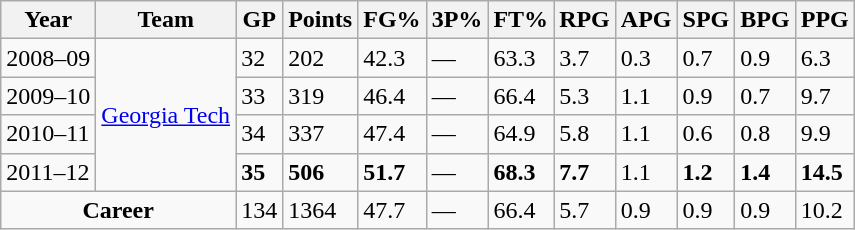<table class="wikitable sortable">
<tr>
<th>Year</th>
<th>Team</th>
<th>GP</th>
<th>Points</th>
<th>FG%</th>
<th>3P%</th>
<th>FT%</th>
<th>RPG</th>
<th>APG</th>
<th>SPG</th>
<th>BPG</th>
<th>PPG</th>
</tr>
<tr>
<td>2008–09</td>
<td rowspan=4><a href='#'>Georgia Tech</a></td>
<td>32</td>
<td>202</td>
<td>42.3</td>
<td>—</td>
<td>63.3</td>
<td>3.7</td>
<td>0.3</td>
<td>0.7</td>
<td>0.9</td>
<td>6.3</td>
</tr>
<tr>
<td>2009–10</td>
<td>33</td>
<td>319</td>
<td>46.4</td>
<td>—</td>
<td>66.4</td>
<td>5.3</td>
<td>1.1</td>
<td>0.9</td>
<td>0.7</td>
<td>9.7</td>
</tr>
<tr>
<td>2010–11</td>
<td>34</td>
<td>337</td>
<td>47.4</td>
<td>—</td>
<td>64.9</td>
<td>5.8</td>
<td>1.1</td>
<td>0.6</td>
<td>0.8</td>
<td>9.9</td>
</tr>
<tr>
<td>2011–12</td>
<td><strong>35</strong></td>
<td><strong>506</strong></td>
<td><strong>51.7</strong></td>
<td>—</td>
<td><strong>68.3</strong></td>
<td><strong>7.7</strong></td>
<td>1.1</td>
<td><strong>1.2</strong></td>
<td><strong>1.4</strong></td>
<td><strong>14.5</strong></td>
</tr>
<tr class="sortbottom">
<td colspan=2 align=center><strong>Career</strong></td>
<td>134</td>
<td>1364</td>
<td>47.7</td>
<td>—</td>
<td>66.4</td>
<td>5.7</td>
<td>0.9</td>
<td>0.9</td>
<td>0.9</td>
<td>10.2</td>
</tr>
</table>
